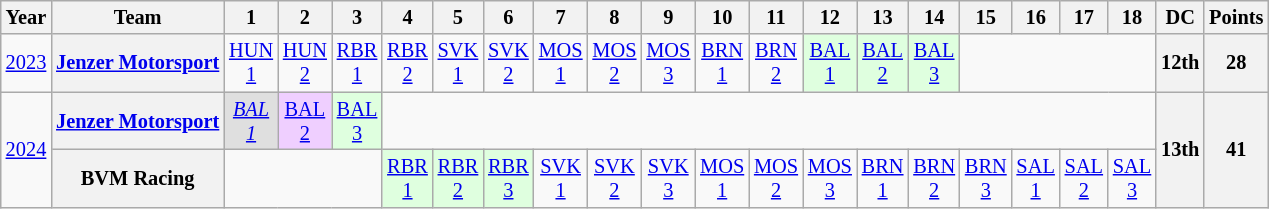<table class="wikitable" style="text-align:center; font-size:85%">
<tr>
<th>Year</th>
<th>Team</th>
<th>1</th>
<th>2</th>
<th>3</th>
<th>4</th>
<th>5</th>
<th>6</th>
<th>7</th>
<th>8</th>
<th>9</th>
<th>10</th>
<th>11</th>
<th>12</th>
<th>13</th>
<th>14</th>
<th>15</th>
<th>16</th>
<th>17</th>
<th>18</th>
<th>DC</th>
<th>Points</th>
</tr>
<tr>
<td><a href='#'>2023</a></td>
<th nowrap><a href='#'>Jenzer Motorsport</a></th>
<td style="background:#"><a href='#'>HUN<br>1</a><br></td>
<td style="background:#"><a href='#'>HUN<br>2</a><br></td>
<td style="background:#"><a href='#'>RBR<br>1</a><br></td>
<td style="background:#"><a href='#'>RBR<br>2</a><br></td>
<td style="background:#"><a href='#'>SVK<br>1</a><br></td>
<td style="background:#"><a href='#'>SVK<br>2</a><br></td>
<td style="background:#"><a href='#'>MOS<br>1</a><br></td>
<td style="background:#"><a href='#'>MOS<br>2</a><br></td>
<td style="background:#"><a href='#'>MOS<br>3</a><br></td>
<td style="background:#"><a href='#'>BRN<br>1</a><br></td>
<td style="background:#"><a href='#'>BRN<br>2</a><br></td>
<td style="background:#DFFFDF"><a href='#'>BAL<br>1</a><br></td>
<td style="background:#DFFFDF"><a href='#'>BAL<br>2</a><br></td>
<td style="background:#DFFFDF"><a href='#'>BAL<br>3</a><br></td>
<td colspan="4"></td>
<th>12th</th>
<th>28</th>
</tr>
<tr>
<td rowspan="2"><a href='#'>2024</a></td>
<th nowrap><a href='#'>Jenzer Motorsport</a></th>
<td style="background:#DFDFDF;"><em><a href='#'>BAL<br>1</a></em><br></td>
<td style="background:#EFCFFF;"><a href='#'>BAL<br>2</a><br></td>
<td style="background:#DFFFDF;"><a href='#'>BAL<br>3</a><br></td>
<td colspan="15"></td>
<th rowspan="2">13th</th>
<th rowspan="2">41</th>
</tr>
<tr>
<th>BVM Racing</th>
<td colspan="3"></td>
<td style="background:#DFFFDF;"><a href='#'>RBR<br>1</a><br></td>
<td style="background:#DFFFDF;"><a href='#'>RBR<br>2</a><br></td>
<td style="background:#DFFFDF;"><a href='#'>RBR<br>3</a><br></td>
<td style="background:#;"><a href='#'>SVK<br>1</a><br></td>
<td style="background:#;"><a href='#'>SVK<br>2</a><br></td>
<td style="background:#;"><a href='#'>SVK<br>3</a><br></td>
<td style="background:#;"><a href='#'>MOS<br>1</a><br></td>
<td style="background:#;"><a href='#'>MOS<br>2</a><br></td>
<td style="background:#;"><a href='#'>MOS<br>3</a><br></td>
<td style="background:#;"><a href='#'>BRN<br>1</a><br></td>
<td style="background:#;"><a href='#'>BRN<br>2</a><br></td>
<td style="background:#;"><a href='#'>BRN<br>3</a><br></td>
<td style="background:#;"><a href='#'>SAL<br>1</a><br></td>
<td style="background:#;"><a href='#'>SAL<br>2</a><br></td>
<td style="background:#;"><a href='#'>SAL<br>3</a><br></td>
</tr>
</table>
